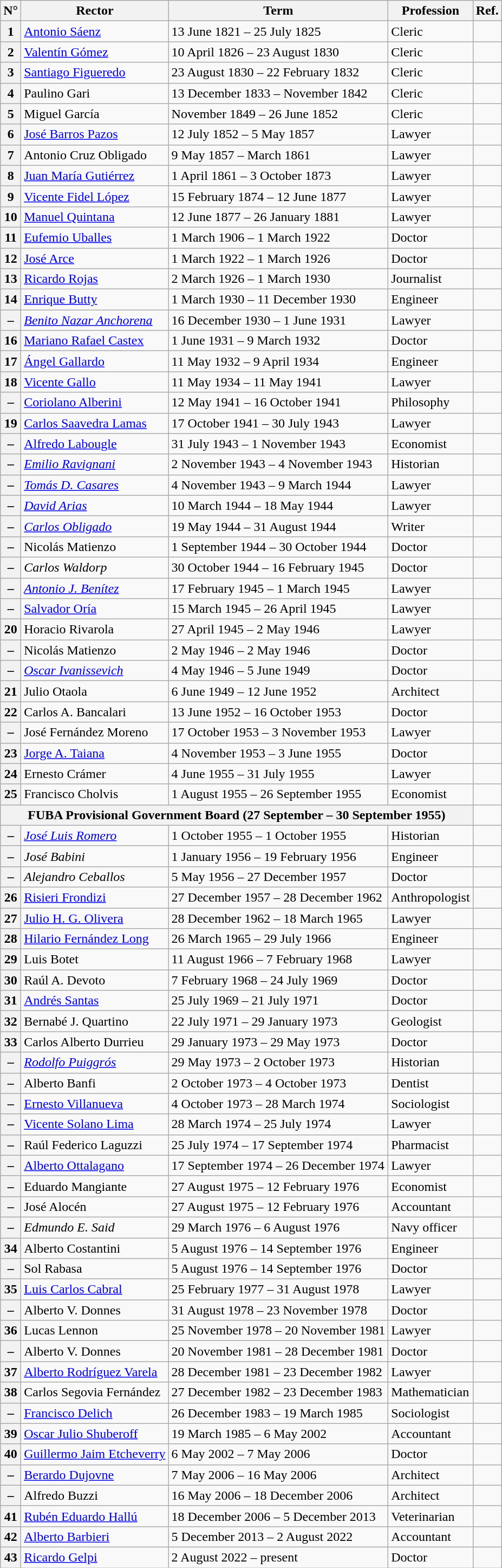<table class="wikitable">
<tr>
<th>N°</th>
<th>Rector</th>
<th>Term</th>
<th>Profession</th>
<th>Ref.</th>
</tr>
<tr>
<th>1</th>
<td><a href='#'>Antonio Sáenz</a></td>
<td>13 June 1821 – 25 July 1825</td>
<td>Cleric</td>
<td></td>
</tr>
<tr>
<th>2</th>
<td><a href='#'>Valentín Gómez</a></td>
<td>10 April 1826 – 23 August 1830</td>
<td>Cleric</td>
<td></td>
</tr>
<tr>
<th>3</th>
<td><a href='#'>Santiago Figueredo</a></td>
<td>23 August 1830 – 22 February 1832</td>
<td>Cleric</td>
<td></td>
</tr>
<tr>
<th>4</th>
<td>Paulino Gari</td>
<td>13 December 1833 – November 1842</td>
<td>Cleric</td>
<td></td>
</tr>
<tr>
<th>5</th>
<td>Miguel García</td>
<td>November 1849 – 26 June 1852</td>
<td>Cleric</td>
<td></td>
</tr>
<tr>
<th>6</th>
<td><a href='#'>José Barros Pazos</a></td>
<td>12 July 1852 – 5 May 1857</td>
<td>Lawyer</td>
<td></td>
</tr>
<tr>
<th>7</th>
<td>Antonio Cruz Obligado</td>
<td>9 May 1857 – March 1861</td>
<td>Lawyer</td>
<td></td>
</tr>
<tr>
<th>8</th>
<td><a href='#'>Juan María Gutiérrez</a></td>
<td>1 April 1861 – 3 October 1873</td>
<td>Lawyer</td>
<td></td>
</tr>
<tr>
<th>9</th>
<td><a href='#'>Vicente Fidel López</a></td>
<td>15 February 1874 – 12 June 1877</td>
<td>Lawyer</td>
<td></td>
</tr>
<tr>
<th>10</th>
<td><a href='#'>Manuel Quintana</a></td>
<td>12 June 1877 – 26 January 1881</td>
<td>Lawyer</td>
<td></td>
</tr>
<tr>
<th>11</th>
<td><a href='#'>Eufemio Uballes</a></td>
<td>1 March 1906 – 1 March 1922</td>
<td>Doctor</td>
<td></td>
</tr>
<tr>
<th>12</th>
<td><a href='#'>José Arce</a></td>
<td>1 March 1922 – 1 March 1926</td>
<td>Doctor</td>
<td></td>
</tr>
<tr>
<th>13</th>
<td><a href='#'>Ricardo Rojas</a></td>
<td>2 March 1926 – 1 March 1930</td>
<td>Journalist</td>
<td></td>
</tr>
<tr>
<th>14</th>
<td><a href='#'>Enrique Butty</a></td>
<td>1 March 1930 – 11 December 1930</td>
<td>Engineer</td>
<td></td>
</tr>
<tr>
<th>–</th>
<td><em><a href='#'>Benito Nazar Anchorena</a></em></td>
<td>16 December 1930 – 1 June 1931</td>
<td>Lawyer</td>
<td></td>
</tr>
<tr>
<th>16</th>
<td><a href='#'>Mariano Rafael Castex</a></td>
<td>1 June 1931 – 9 March 1932</td>
<td>Doctor</td>
<td></td>
</tr>
<tr>
<th>17</th>
<td><a href='#'>Ángel Gallardo</a></td>
<td>11 May 1932 – 9 April 1934</td>
<td>Engineer</td>
<td></td>
</tr>
<tr>
<th>18</th>
<td><a href='#'>Vicente Gallo</a></td>
<td>11 May 1934 – 11 May 1941</td>
<td>Lawyer</td>
<td></td>
</tr>
<tr>
<th>–</th>
<td><a href='#'>Coriolano Alberini</a></td>
<td>12 May 1941 – 16 October 1941</td>
<td>Philosophy</td>
<td></td>
</tr>
<tr>
<th>19</th>
<td><a href='#'>Carlos Saavedra Lamas</a></td>
<td>17 October 1941 – 30 July 1943</td>
<td>Lawyer</td>
<td></td>
</tr>
<tr>
<th>–</th>
<td><a href='#'>Alfredo Labougle</a></td>
<td>31 July 1943 – 1 November 1943</td>
<td>Economist</td>
<td></td>
</tr>
<tr>
<th>–</th>
<td><em><a href='#'>Emilio Ravignani</a></em></td>
<td>2 November 1943 – 4 November 1943</td>
<td>Historian</td>
<td></td>
</tr>
<tr>
<th>–</th>
<td><em><a href='#'>Tomás D. Casares</a></em></td>
<td>4 November 1943 – 9 March 1944</td>
<td>Lawyer</td>
<td></td>
</tr>
<tr>
<th>–</th>
<td><em><a href='#'>David Arias</a></em></td>
<td>10 March 1944 – 18 May 1944</td>
<td>Lawyer</td>
<td></td>
</tr>
<tr>
<th>–</th>
<td><em><a href='#'>Carlos Obligado</a></em></td>
<td>19 May 1944 – 31 August 1944</td>
<td>Writer</td>
<td></td>
</tr>
<tr>
<th>–</th>
<td>Nicolás Matienzo</td>
<td>1 September 1944 – 30 October 1944</td>
<td>Doctor</td>
<td></td>
</tr>
<tr>
<th>–</th>
<td><em>Carlos Waldorp</em></td>
<td>30 October 1944 – 16 February 1945</td>
<td>Doctor</td>
<td></td>
</tr>
<tr>
<th>–</th>
<td><em><a href='#'>Antonio J. Benítez</a></em></td>
<td>17 February 1945 – 1 March 1945</td>
<td>Lawyer</td>
<td></td>
</tr>
<tr>
<th>–</th>
<td><a href='#'>Salvador Oría</a></td>
<td>15 March 1945 – 26 April 1945</td>
<td>Lawyer</td>
<td></td>
</tr>
<tr>
<th>20</th>
<td>Horacio Rivarola</td>
<td>27 April 1945 – 2 May 1946</td>
<td>Lawyer</td>
<td></td>
</tr>
<tr>
<th>–</th>
<td>Nicolás Matienzo</td>
<td>2 May 1946 – 2 May 1946</td>
<td>Doctor</td>
<td></td>
</tr>
<tr>
<th>–</th>
<td><em><a href='#'>Oscar Ivanissevich</a></em></td>
<td>4 May 1946 – 5 June 1949</td>
<td>Doctor</td>
<td></td>
</tr>
<tr>
<th>21</th>
<td>Julio Otaola</td>
<td>6 June 1949 – 12 June 1952</td>
<td>Architect</td>
<td></td>
</tr>
<tr>
<th>22</th>
<td>Carlos A. Bancalari</td>
<td>13 June 1952 – 16 October 1953</td>
<td>Doctor</td>
<td></td>
</tr>
<tr>
<th>–</th>
<td>José Fernández Moreno</td>
<td>17 October 1953 – 3 November 1953</td>
<td>Lawyer</td>
<td></td>
</tr>
<tr>
<th>23</th>
<td><a href='#'>Jorge A. Taiana</a></td>
<td>4 November 1953 – 3 June 1955</td>
<td>Doctor</td>
<td></td>
</tr>
<tr>
<th>24</th>
<td>Ernesto Crámer</td>
<td>4 June 1955 – 31 July 1955</td>
<td>Lawyer</td>
<td></td>
</tr>
<tr>
<th>25</th>
<td>Francisco Cholvis</td>
<td>1 August 1955 – 26 September 1955</td>
<td>Economist</td>
<td></td>
</tr>
<tr>
<th colspan=4>FUBA Provisional Government Board (27 September – 30 September 1955)</th>
<td></td>
</tr>
<tr>
<th>–</th>
<td><em><a href='#'>José Luis Romero</a></em></td>
<td>1 October 1955 –  1 October 1955</td>
<td>Historian</td>
<td></td>
</tr>
<tr>
<th>–</th>
<td><em>José Babini</em></td>
<td>1 January 1956 –  19 February 1956</td>
<td>Engineer</td>
<td></td>
</tr>
<tr>
<th>–</th>
<td><em>Alejandro Ceballos</em></td>
<td>5 May 1956 – 27 December 1957</td>
<td>Doctor</td>
<td></td>
</tr>
<tr>
<th>26</th>
<td><a href='#'>Risieri Frondizi</a></td>
<td>27 December 1957 – 28 December 1962</td>
<td>Anthropologist</td>
<td></td>
</tr>
<tr>
<th>27</th>
<td><a href='#'>Julio H. G. Olivera</a></td>
<td>28 December 1962 – 18 March 1965</td>
<td>Lawyer</td>
<td></td>
</tr>
<tr>
<th>28</th>
<td><a href='#'>Hilario Fernández Long</a></td>
<td>26 March 1965 – 29 July 1966</td>
<td>Engineer</td>
<td></td>
</tr>
<tr>
<th>29</th>
<td>Luis Botet</td>
<td>11 August 1966 – 7 February 1968</td>
<td>Lawyer</td>
<td></td>
</tr>
<tr>
<th>30</th>
<td>Raúl A. Devoto</td>
<td>7 February 1968 – 24 July 1969</td>
<td>Doctor</td>
<td></td>
</tr>
<tr>
<th>31</th>
<td><a href='#'>Andrés Santas</a></td>
<td>25 July 1969 – 21 July 1971</td>
<td>Doctor</td>
<td></td>
</tr>
<tr>
<th>32</th>
<td>Bernabé J. Quartino</td>
<td>22 July 1971 – 29 January 1973</td>
<td>Geologist</td>
<td></td>
</tr>
<tr>
<th>33</th>
<td>Carlos Alberto Durrieu</td>
<td>29 January 1973 – 29 May 1973</td>
<td>Doctor</td>
<td></td>
</tr>
<tr>
<th>–</th>
<td><em><a href='#'>Rodolfo Puiggrós</a></em></td>
<td>29 May 1973 – 2 October 1973</td>
<td>Historian</td>
<td></td>
</tr>
<tr>
<th>–</th>
<td>Alberto Banfi</td>
<td>2 October 1973 – 4 October 1973</td>
<td>Dentist</td>
<td></td>
</tr>
<tr>
<th>–</th>
<td><a href='#'>Ernesto Villanueva</a></td>
<td>4 October 1973 – 28 March 1974</td>
<td>Sociologist</td>
<td></td>
</tr>
<tr>
<th>–</th>
<td><a href='#'>Vicente Solano Lima</a></td>
<td>28 March 1974 – 25 July 1974</td>
<td>Lawyer</td>
<td></td>
</tr>
<tr>
<th>–</th>
<td>Raúl Federico Laguzzi</td>
<td>25 July 1974 – 17 September 1974</td>
<td>Pharmacist</td>
<td></td>
</tr>
<tr>
<th>–</th>
<td><a href='#'>Alberto Ottalagano</a></td>
<td>17 September 1974 – 26 December 1974</td>
<td>Lawyer</td>
<td></td>
</tr>
<tr>
<th>–</th>
<td>Eduardo Mangiante</td>
<td>27 August 1975 – 12 February 1976</td>
<td>Economist</td>
<td></td>
</tr>
<tr>
<th>–</th>
<td>José Alocén</td>
<td>27 August 1975 – 12 February 1976</td>
<td>Accountant</td>
<td></td>
</tr>
<tr>
<th>–</th>
<td><em>Edmundo E. Said</em></td>
<td>29 March 1976 – 6 August 1976</td>
<td>Navy officer</td>
<td></td>
</tr>
<tr>
<th>34</th>
<td>Alberto Costantini</td>
<td>5 August 1976 – 14 September 1976</td>
<td>Engineer</td>
<td></td>
</tr>
<tr>
<th>–</th>
<td>Sol Rabasa</td>
<td>5 August 1976 – 14 September 1976</td>
<td>Doctor</td>
<td></td>
</tr>
<tr>
<th>35</th>
<td><a href='#'>Luis Carlos Cabral</a></td>
<td>25 February 1977 – 31 August 1978</td>
<td>Lawyer</td>
<td></td>
</tr>
<tr>
<th>–</th>
<td>Alberto V. Donnes</td>
<td>31 August 1978 – 23 November 1978</td>
<td>Doctor</td>
<td></td>
</tr>
<tr>
<th>36</th>
<td>Lucas Lennon</td>
<td>25 November 1978 – 20 November 1981</td>
<td>Lawyer</td>
<td></td>
</tr>
<tr>
<th>–</th>
<td>Alberto V. Donnes</td>
<td>20 November 1981 – 28 December 1981</td>
<td>Doctor</td>
<td></td>
</tr>
<tr>
<th>37</th>
<td><a href='#'>Alberto Rodríguez Varela</a></td>
<td>28 December 1981 – 23 December 1982</td>
<td>Lawyer</td>
<td></td>
</tr>
<tr>
<th>38</th>
<td>Carlos Segovia Fernández</td>
<td>27 December 1982 – 23 December 1983</td>
<td>Mathematician</td>
<td></td>
</tr>
<tr>
<th>–</th>
<td><a href='#'>Francisco Delich</a></td>
<td>26 December 1983 – 19 March 1985</td>
<td>Sociologist</td>
<td></td>
</tr>
<tr>
<th>39</th>
<td><a href='#'>Oscar Julio Shuberoff</a></td>
<td>19 March 1985 – 6 May 2002</td>
<td>Accountant</td>
<td></td>
</tr>
<tr>
<th>40</th>
<td><a href='#'>Guillermo Jaim Etcheverry</a></td>
<td>6 May 2002 – 7 May 2006</td>
<td>Doctor</td>
<td></td>
</tr>
<tr>
<th>–</th>
<td><a href='#'>Berardo Dujovne</a></td>
<td>7 May 2006 – 16 May 2006</td>
<td>Architect</td>
<td></td>
</tr>
<tr>
<th>–</th>
<td>Alfredo Buzzi</td>
<td>16 May 2006 – 18 December 2006</td>
<td>Architect</td>
<td></td>
</tr>
<tr>
<th>41</th>
<td><a href='#'>Rubén Eduardo Hallú</a></td>
<td>18 December 2006 – 5 December 2013</td>
<td>Veterinarian</td>
<td></td>
</tr>
<tr>
<th>42</th>
<td><a href='#'>Alberto Barbieri</a></td>
<td>5 December 2013 – 2 August 2022</td>
<td>Accountant</td>
<td></td>
</tr>
<tr>
<th>43</th>
<td><a href='#'>Ricardo Gelpi</a></td>
<td>2 August 2022 – present</td>
<td>Doctor</td>
<td></td>
</tr>
</table>
